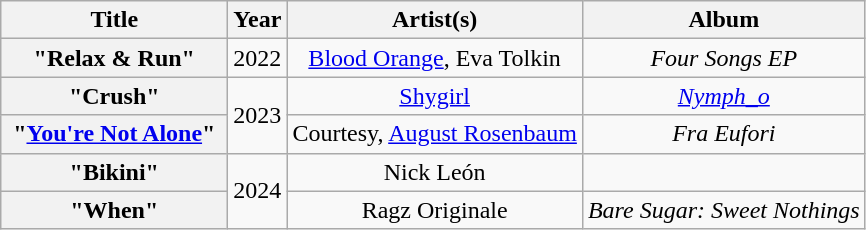<table class="wikitable plainrowheaders" style="text-align:center;">
<tr>
<th scope="col" style="width:9em;">Title</th>
<th scope="col">Year</th>
<th scope="col">Artist(s)</th>
<th scope="col">Album</th>
</tr>
<tr>
<th scope="row">"Relax & Run"</th>
<td>2022</td>
<td><a href='#'>Blood Orange</a>, Eva Tolkin</td>
<td><em>Four Songs EP</em></td>
</tr>
<tr>
<th scope="row">"Crush"</th>
<td rowspan="2">2023</td>
<td><a href='#'>Shygirl</a></td>
<td><em><a href='#'>Nymph_o</a></em></td>
</tr>
<tr>
<th scope="row">"<a href='#'>You're Not Alone</a>"</th>
<td>Courtesy, <a href='#'>August Rosenbaum</a></td>
<td><em>Fra Eufori</em></td>
</tr>
<tr>
<th scope="row">"Bikini"</th>
<td rowspan="2">2024</td>
<td>Nick León</td>
<td></td>
</tr>
<tr>
<th scope="row">"When"</th>
<td>Ragz Originale</td>
<td><em>Bare Sugar: Sweet Nothings</em></td>
</tr>
</table>
